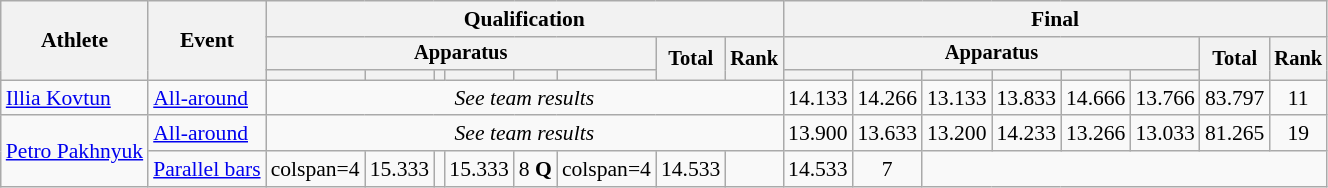<table class="wikitable" style="font-size:90%">
<tr>
<th rowspan=3>Athlete</th>
<th rowspan=3>Event</th>
<th colspan =8>Qualification</th>
<th colspan =8>Final</th>
</tr>
<tr style="font-size:95%">
<th colspan=6>Apparatus</th>
<th rowspan=2>Total</th>
<th rowspan=2>Rank</th>
<th colspan=6>Apparatus</th>
<th rowspan=2>Total</th>
<th rowspan=2>Rank</th>
</tr>
<tr style="font-size:95%">
<th></th>
<th></th>
<th></th>
<th></th>
<th></th>
<th></th>
<th></th>
<th></th>
<th></th>
<th></th>
<th></th>
<th></th>
</tr>
<tr align=center>
<td align=left><a href='#'>Illia Kovtun</a></td>
<td align=left><a href='#'>All-around</a></td>
<td colspan=8><em>See team results</em></td>
<td>14.133</td>
<td>14.266</td>
<td>13.133</td>
<td>13.833</td>
<td>14.666</td>
<td>13.766</td>
<td>83.797</td>
<td>11</td>
</tr>
<tr align=center>
<td align=left rowspan=2><a href='#'>Petro Pakhnyuk</a></td>
<td align=left><a href='#'>All-around</a></td>
<td colspan=8><em>See team results</em></td>
<td>13.900</td>
<td>13.633</td>
<td>13.200</td>
<td>14.233</td>
<td>13.266</td>
<td>13.033</td>
<td>81.265</td>
<td>19</td>
</tr>
<tr align=center>
<td align=left><a href='#'>Parallel bars</a></td>
<td>colspan=4 </td>
<td>15.333</td>
<td></td>
<td>15.333</td>
<td>8 <strong>Q</strong></td>
<td>colspan=4 </td>
<td>14.533</td>
<td></td>
<td>14.533</td>
<td>7</td>
</tr>
</table>
